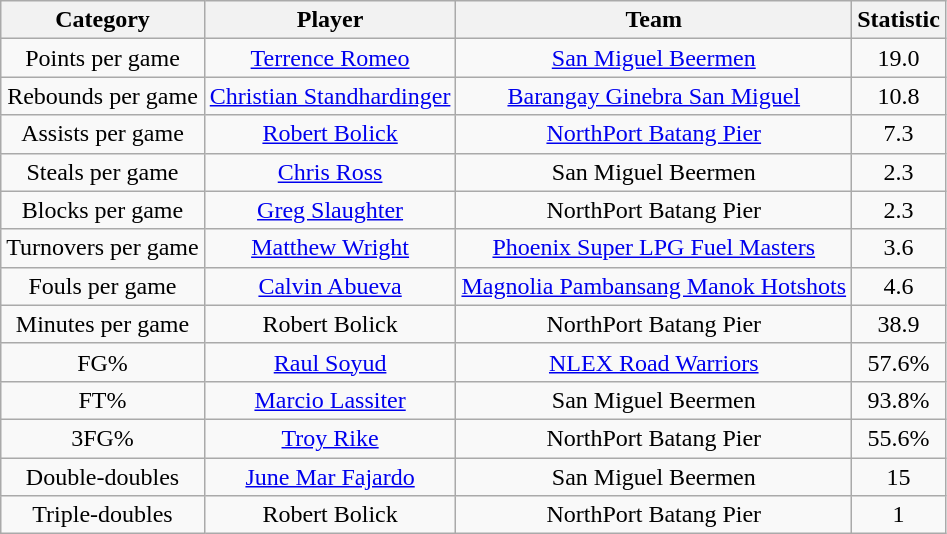<table class="wikitable" style="text-align:center">
<tr>
<th>Category</th>
<th>Player</th>
<th>Team</th>
<th>Statistic</th>
</tr>
<tr>
<td>Points per game</td>
<td><a href='#'>Terrence Romeo</a></td>
<td><a href='#'>San Miguel Beermen</a></td>
<td>19.0</td>
</tr>
<tr>
<td>Rebounds per game</td>
<td><a href='#'>Christian Standhardinger</a></td>
<td><a href='#'>Barangay Ginebra San Miguel</a></td>
<td>10.8</td>
</tr>
<tr>
<td>Assists per game</td>
<td><a href='#'>Robert Bolick</a></td>
<td><a href='#'>NorthPort Batang Pier</a></td>
<td>7.3</td>
</tr>
<tr>
<td>Steals per game</td>
<td><a href='#'>Chris Ross</a></td>
<td>San Miguel Beermen</td>
<td>2.3</td>
</tr>
<tr>
<td>Blocks per game</td>
<td><a href='#'>Greg Slaughter</a></td>
<td>NorthPort Batang Pier</td>
<td>2.3</td>
</tr>
<tr>
<td>Turnovers per game</td>
<td><a href='#'>Matthew Wright</a></td>
<td><a href='#'>Phoenix Super LPG Fuel Masters</a></td>
<td>3.6</td>
</tr>
<tr>
<td>Fouls per game</td>
<td><a href='#'>Calvin Abueva</a></td>
<td><a href='#'>Magnolia Pambansang Manok Hotshots</a></td>
<td>4.6</td>
</tr>
<tr>
<td>Minutes per game</td>
<td>Robert Bolick</td>
<td>NorthPort Batang Pier</td>
<td>38.9</td>
</tr>
<tr>
<td>FG%</td>
<td><a href='#'>Raul Soyud</a></td>
<td><a href='#'>NLEX Road Warriors</a></td>
<td>57.6%</td>
</tr>
<tr>
<td>FT%</td>
<td><a href='#'>Marcio Lassiter</a></td>
<td>San Miguel Beermen</td>
<td>93.8%</td>
</tr>
<tr>
<td>3FG%</td>
<td><a href='#'>Troy Rike</a></td>
<td>NorthPort Batang Pier</td>
<td>55.6%</td>
</tr>
<tr>
<td>Double-doubles</td>
<td><a href='#'>June Mar Fajardo</a></td>
<td>San Miguel Beermen</td>
<td>15</td>
</tr>
<tr>
<td>Triple-doubles</td>
<td>Robert Bolick</td>
<td>NorthPort Batang Pier</td>
<td>1</td>
</tr>
</table>
